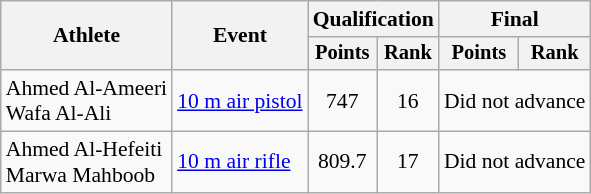<table class=wikitable style=font-size:90%;text-align:center>
<tr>
<th rowspan="2">Athlete</th>
<th rowspan="2">Event</th>
<th colspan=2>Qualification</th>
<th colspan=2>Final</th>
</tr>
<tr style="font-size:95%">
<th>Points</th>
<th>Rank</th>
<th>Points</th>
<th>Rank</th>
</tr>
<tr>
<td align=left>Ahmed Al-Ameeri<br>Wafa Al-Ali</td>
<td align=left><a href='#'>10 m air pistol</a></td>
<td>747</td>
<td>16</td>
<td colspan=2>Did not advance</td>
</tr>
<tr>
<td align=left>Ahmed Al-Hefeiti<br>Marwa Mahboob</td>
<td align=left><a href='#'>10 m air rifle</a></td>
<td>809.7</td>
<td>17</td>
<td colspan=2>Did not advance</td>
</tr>
</table>
